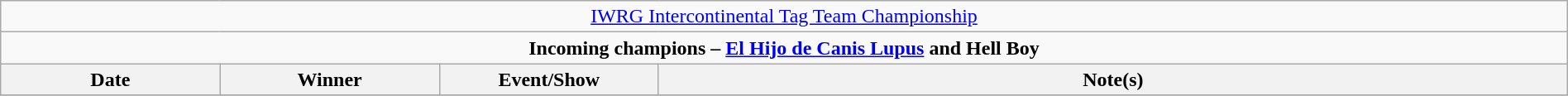<table class="wikitable" style="text-align:center; width:100%;">
<tr>
<td colspan="4" style="text-align: center;"><a href='#'>IWRG Intercontinental Tag Team Championship</a></td>
</tr>
<tr>
<td colspan="4" style="text-align: center;"><strong>Incoming champions – <a href='#'>El Hijo de Canis Lupus</a> and Hell Boy</strong></td>
</tr>
<tr>
<th width=14%>Date</th>
<th width=14%>Winner</th>
<th width=14%>Event/Show</th>
<th width=58%>Note(s)</th>
</tr>
<tr>
</tr>
</table>
